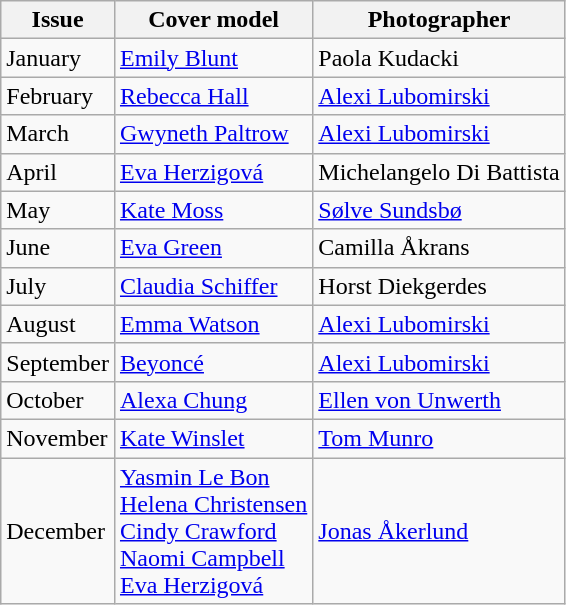<table class="sortable wikitable">
<tr>
<th>Issue</th>
<th>Cover model</th>
<th>Photographer</th>
</tr>
<tr>
<td>January</td>
<td><a href='#'>Emily Blunt</a></td>
<td>Paola Kudacki</td>
</tr>
<tr>
<td>February</td>
<td><a href='#'>Rebecca Hall</a></td>
<td><a href='#'>Alexi Lubomirski</a></td>
</tr>
<tr>
<td>March</td>
<td><a href='#'>Gwyneth Paltrow</a></td>
<td><a href='#'>Alexi Lubomirski</a></td>
</tr>
<tr>
<td>April</td>
<td><a href='#'>Eva Herzigová</a></td>
<td>Michelangelo Di Battista</td>
</tr>
<tr>
<td>May</td>
<td><a href='#'>Kate Moss</a></td>
<td><a href='#'>Sølve Sundsbø</a></td>
</tr>
<tr>
<td>June</td>
<td><a href='#'>Eva Green</a></td>
<td>Camilla Åkrans</td>
</tr>
<tr>
<td>July</td>
<td><a href='#'>Claudia Schiffer</a></td>
<td>Horst Diekgerdes</td>
</tr>
<tr>
<td>August</td>
<td><a href='#'>Emma Watson</a></td>
<td><a href='#'>Alexi Lubomirski</a></td>
</tr>
<tr>
<td>September</td>
<td><a href='#'>Beyoncé</a></td>
<td><a href='#'>Alexi Lubomirski</a></td>
</tr>
<tr>
<td>October</td>
<td><a href='#'>Alexa Chung</a></td>
<td><a href='#'>Ellen von Unwerth</a></td>
</tr>
<tr>
<td>November</td>
<td><a href='#'>Kate Winslet</a></td>
<td><a href='#'>Tom Munro</a></td>
</tr>
<tr>
<td>December</td>
<td><a href='#'>Yasmin Le Bon</a><br><a href='#'>Helena Christensen</a><br><a href='#'>Cindy Crawford</a><br><a href='#'>Naomi Campbell</a><br><a href='#'>Eva Herzigová</a></td>
<td><a href='#'>Jonas Åkerlund</a></td>
</tr>
</table>
